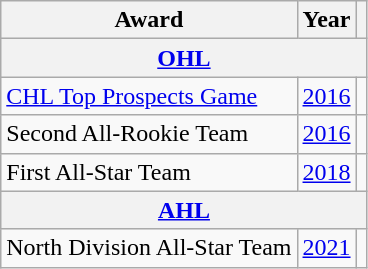<table class="wikitable">
<tr>
<th>Award</th>
<th>Year</th>
<th></th>
</tr>
<tr>
<th colspan="3"><a href='#'>OHL</a></th>
</tr>
<tr>
<td><a href='#'>CHL Top Prospects Game</a></td>
<td><a href='#'>2016</a></td>
<td></td>
</tr>
<tr>
<td>Second All-Rookie Team</td>
<td><a href='#'>2016</a></td>
<td></td>
</tr>
<tr>
<td>First All-Star Team</td>
<td><a href='#'>2018</a></td>
<td></td>
</tr>
<tr>
<th colspan="3"><a href='#'>AHL</a></th>
</tr>
<tr>
<td>North Division All-Star Team</td>
<td><a href='#'>2021</a></td>
<td></td>
</tr>
</table>
